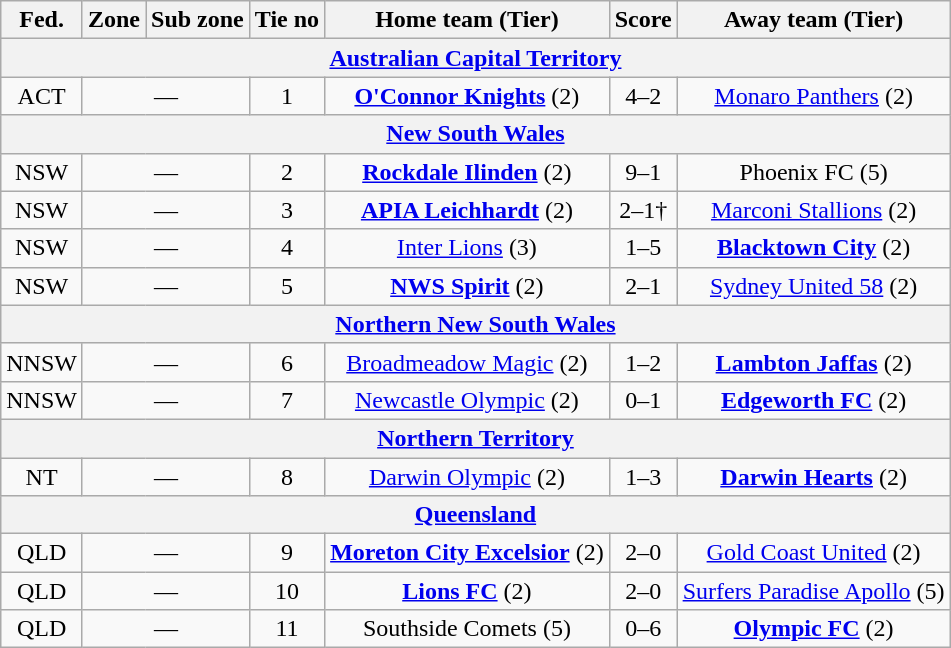<table class="wikitable" style="text-align:center">
<tr>
<th>Fed.</th>
<th>Zone</th>
<th>Sub zone</th>
<th>Tie no</th>
<th>Home team (Tier)</th>
<th>Score</th>
<th>Away team (Tier)</th>
</tr>
<tr>
<th colspan=7><a href='#'>Australian Capital Territory</a></th>
</tr>
<tr>
<td>ACT</td>
<td colspan=2>—</td>
<td>1</td>
<td><strong><a href='#'>O'Connor Knights</a></strong> (2)</td>
<td>4–2</td>
<td><a href='#'>Monaro Panthers</a> (2)</td>
</tr>
<tr>
<th colspan=7><a href='#'>New South Wales</a></th>
</tr>
<tr>
<td>NSW</td>
<td colspan=2>—</td>
<td>2</td>
<td><strong><a href='#'>Rockdale Ilinden</a></strong> (2)</td>
<td>9–1</td>
<td>Phoenix FC (5)</td>
</tr>
<tr>
<td>NSW</td>
<td colspan=2>—</td>
<td>3</td>
<td><strong><a href='#'>APIA Leichhardt</a></strong> (2)</td>
<td>2–1†</td>
<td><a href='#'>Marconi Stallions</a> (2)</td>
</tr>
<tr>
<td>NSW</td>
<td colspan=2>—</td>
<td>4</td>
<td><a href='#'>Inter Lions</a> (3)</td>
<td>1–5</td>
<td><strong><a href='#'>Blacktown City</a></strong> (2)</td>
</tr>
<tr>
<td>NSW</td>
<td colspan=2>—</td>
<td>5</td>
<td><strong><a href='#'>NWS Spirit</a></strong> (2)</td>
<td>2–1</td>
<td><a href='#'>Sydney United 58</a> (2)</td>
</tr>
<tr>
<th colspan=7><a href='#'>Northern New South Wales</a></th>
</tr>
<tr>
<td>NNSW</td>
<td colspan=2>—</td>
<td>6</td>
<td><a href='#'>Broadmeadow Magic</a> (2)</td>
<td>1–2</td>
<td><strong><a href='#'>Lambton Jaffas</a></strong> (2)</td>
</tr>
<tr>
<td>NNSW</td>
<td colspan=2>—</td>
<td>7</td>
<td><a href='#'>Newcastle Olympic</a> (2)</td>
<td>0–1</td>
<td><strong><a href='#'>Edgeworth FC</a></strong> (2)</td>
</tr>
<tr>
<th colspan=7><a href='#'>Northern Territory</a></th>
</tr>
<tr>
<td>NT</td>
<td colspan=2>—</td>
<td>8</td>
<td><a href='#'>Darwin Olympic</a> (2)</td>
<td>1–3</td>
<td><strong><a href='#'>Darwin Hearts</a></strong> (2)</td>
</tr>
<tr>
<th colspan=7><a href='#'>Queensland</a></th>
</tr>
<tr>
<td>QLD</td>
<td colspan=2>—</td>
<td>9</td>
<td><strong><a href='#'>Moreton City Excelsior</a></strong> (2)</td>
<td>2–0</td>
<td><a href='#'>Gold Coast United</a> (2)</td>
</tr>
<tr>
<td>QLD</td>
<td colspan=2>—</td>
<td>10</td>
<td><strong><a href='#'>Lions FC</a></strong> (2)</td>
<td>2–0</td>
<td><a href='#'>Surfers Paradise Apollo</a> (5)</td>
</tr>
<tr>
<td>QLD</td>
<td colspan=2>—</td>
<td>11</td>
<td>Southside Comets (5)</td>
<td>0–6</td>
<td><strong><a href='#'>Olympic FC</a></strong> (2)</td>
</tr>
</table>
